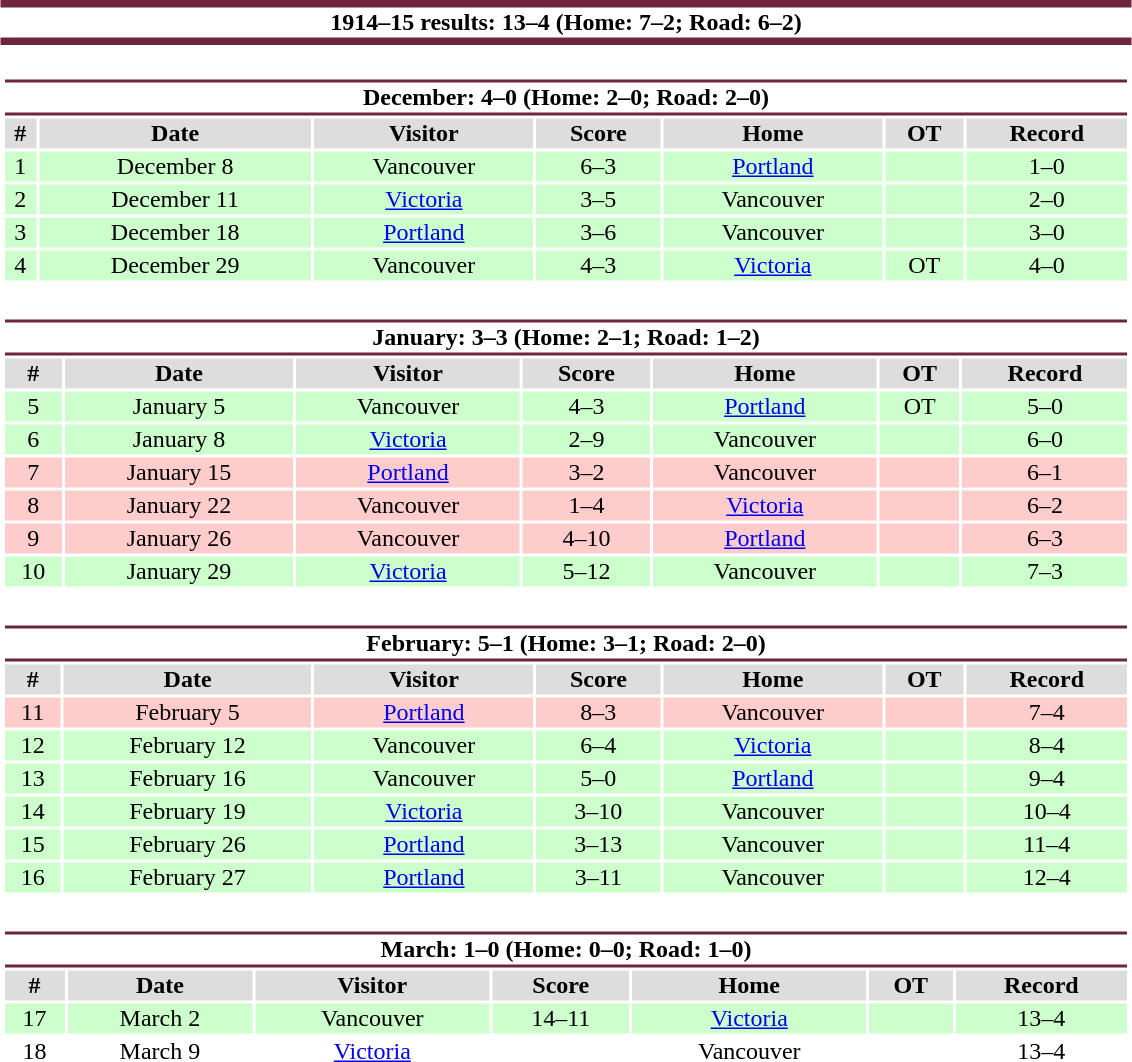<table class="toccolours" style="width:60%; clear:both; margin:1.5em auto; text-align:center;">
<tr>
<th colspan="7" style="background:#FFFFFF; border-top:#6F263D 5px solid; border-bottom:#6F263D 5px solid;">1914–15 results: 13–4 (Home: 7–2; Road: 6–2)</th>
</tr>
<tr>
<td colspan="7"><br><table class="toccolours collapsible collapsed" style="width:100%;">
<tr>
<th colspan="7" style="background:#FFFFFF; border-top:#6F263D 2px solid; border-bottom:#6F263D 2px solid;">December: 4–0 (Home: 2–0; Road: 2–0)</th>
</tr>
<tr style="background:#ddd;">
<th>#</th>
<th>Date</th>
<th>Visitor</th>
<th>Score</th>
<th>Home</th>
<th>OT</th>
<th>Record</th>
</tr>
<tr style="background:#cfc;">
<td>1</td>
<td>December 8</td>
<td>Vancouver</td>
<td>6–3</td>
<td><a href='#'>Portland</a></td>
<td></td>
<td>1–0</td>
</tr>
<tr style="background:#cfc;">
<td>2</td>
<td>December 11</td>
<td><a href='#'>Victoria</a></td>
<td>3–5</td>
<td>Vancouver</td>
<td></td>
<td>2–0</td>
</tr>
<tr style="background:#cfc;">
<td>3</td>
<td>December 18</td>
<td><a href='#'>Portland</a></td>
<td>3–6</td>
<td>Vancouver</td>
<td></td>
<td>3–0</td>
</tr>
<tr style="background:#cfc;">
<td>4</td>
<td>December 29</td>
<td>Vancouver</td>
<td>4–3</td>
<td><a href='#'>Victoria</a></td>
<td>OT</td>
<td>4–0</td>
</tr>
</table>
</td>
</tr>
<tr>
<td colspan="7"><br><table class="toccolours collapsible collapsed" style="width:100%;">
<tr>
<th colspan="7" style="background:#FFFFFF; border-top:#6F263D 2px solid; border-bottom:#6F263D 2px solid;">January: 3–3 (Home: 2–1; Road: 1–2)</th>
</tr>
<tr style="background:#ddd;">
<th>#</th>
<th>Date</th>
<th>Visitor</th>
<th>Score</th>
<th>Home</th>
<th>OT</th>
<th>Record</th>
</tr>
<tr style="background:#cfc;">
<td>5</td>
<td>January 5</td>
<td>Vancouver</td>
<td>4–3</td>
<td><a href='#'>Portland</a></td>
<td>OT</td>
<td>5–0</td>
</tr>
<tr style="background:#cfc;">
<td>6</td>
<td>January 8</td>
<td><a href='#'>Victoria</a></td>
<td>2–9</td>
<td>Vancouver</td>
<td></td>
<td>6–0</td>
</tr>
<tr style="background:#fcc;">
<td>7</td>
<td>January 15</td>
<td><a href='#'>Portland</a></td>
<td>3–2</td>
<td>Vancouver</td>
<td></td>
<td>6–1</td>
</tr>
<tr style="background:#fcc;">
<td>8</td>
<td>January 22</td>
<td>Vancouver</td>
<td>1–4</td>
<td><a href='#'>Victoria</a></td>
<td></td>
<td>6–2</td>
</tr>
<tr style="background:#fcc;">
<td>9</td>
<td>January 26</td>
<td>Vancouver</td>
<td>4–10</td>
<td><a href='#'>Portland</a></td>
<td></td>
<td>6–3</td>
</tr>
<tr style="background:#cfc;">
<td>10</td>
<td>January 29</td>
<td><a href='#'>Victoria</a></td>
<td>5–12</td>
<td>Vancouver</td>
<td></td>
<td>7–3</td>
</tr>
</table>
</td>
</tr>
<tr>
<td colspan="7"><br><table class="toccolours collapsible collapsed" style="width:100%;">
<tr>
<th colspan="7" style="background:#FFFFFF; border-top:#6F263D 2px solid; border-bottom:#6F263D 2px solid;">February: 5–1 (Home: 3–1; Road: 2–0)</th>
</tr>
<tr style="background:#ddd;">
<th>#</th>
<th>Date</th>
<th>Visitor</th>
<th>Score</th>
<th>Home</th>
<th>OT</th>
<th>Record</th>
</tr>
<tr style="background:#fcc;">
<td>11</td>
<td>February 5</td>
<td><a href='#'>Portland</a></td>
<td>8–3</td>
<td>Vancouver</td>
<td></td>
<td>7–4</td>
</tr>
<tr style="background:#cfc;">
<td>12</td>
<td>February 12</td>
<td>Vancouver</td>
<td>6–4</td>
<td><a href='#'>Victoria</a></td>
<td></td>
<td>8–4</td>
</tr>
<tr style="background:#cfc;">
<td>13</td>
<td>February 16</td>
<td>Vancouver</td>
<td>5–0</td>
<td><a href='#'>Portland</a></td>
<td></td>
<td>9–4</td>
</tr>
<tr style="background:#cfc;">
<td>14</td>
<td>February 19</td>
<td><a href='#'>Victoria</a></td>
<td>3–10</td>
<td>Vancouver</td>
<td></td>
<td>10–4</td>
</tr>
<tr style="background:#cfc;">
<td>15</td>
<td>February 26</td>
<td><a href='#'>Portland</a></td>
<td>3–13</td>
<td>Vancouver</td>
<td></td>
<td>11–4</td>
</tr>
<tr style="background:#cfc;">
<td>16</td>
<td>February 27</td>
<td><a href='#'>Portland</a></td>
<td>3–11</td>
<td>Vancouver</td>
<td></td>
<td>12–4</td>
</tr>
</table>
</td>
</tr>
<tr>
<td colspan="7"><br><table class="toccolours collapsible collapsed" style="width:100%;">
<tr>
<th colspan="7" style="background:#FFFFFF; border-top:#6F263D 2px solid; border-bottom:#6F263D 2px solid;">March: 1–0 (Home: 0–0; Road: 1–0)</th>
</tr>
<tr style="background:#ddd;">
<th>#</th>
<th>Date</th>
<th>Visitor</th>
<th>Score</th>
<th>Home</th>
<th>OT</th>
<th>Record</th>
</tr>
<tr style="background:#cfc;">
<td>17</td>
<td>March 2</td>
<td>Vancouver</td>
<td>14–11</td>
<td><a href='#'>Victoria</a></td>
<td></td>
<td>13–4</td>
</tr>
<tr>
<td>18</td>
<td>March 9</td>
<td><a href='#'>Victoria</a></td>
<td></td>
<td>Vancouver</td>
<td></td>
<td>13–4</td>
</tr>
</table>
</td>
</tr>
</table>
